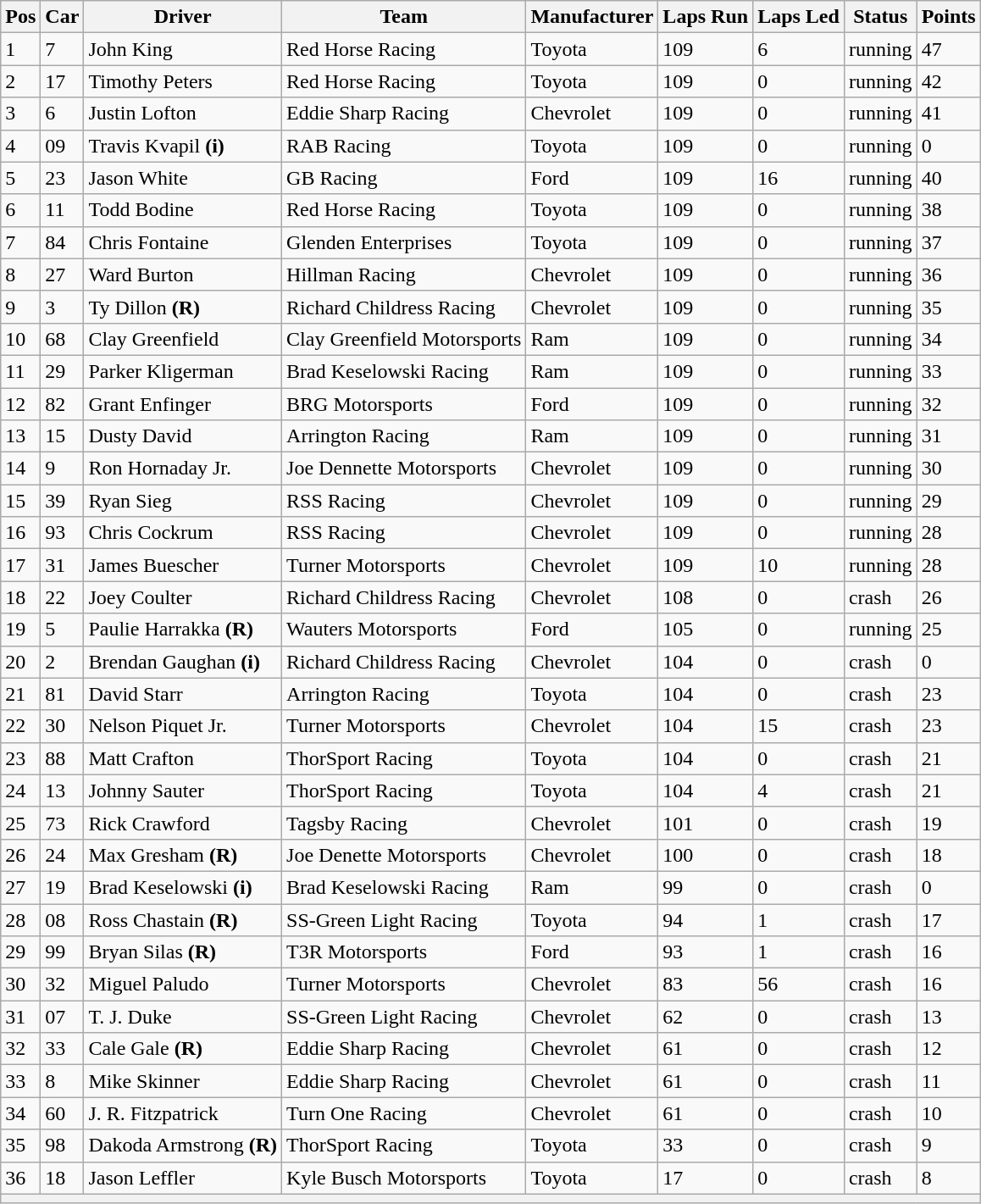<table class="sortable wikitable" border="1">
<tr>
<th>Pos</th>
<th>Car</th>
<th>Driver</th>
<th>Team</th>
<th>Manufacturer</th>
<th>Laps Run</th>
<th>Laps Led</th>
<th>Status</th>
<th>Points</th>
</tr>
<tr>
<td>1</td>
<td>7</td>
<td>John King</td>
<td>Red Horse Racing</td>
<td>Toyota</td>
<td>109</td>
<td>6</td>
<td>running</td>
<td>47</td>
</tr>
<tr>
<td>2</td>
<td>17</td>
<td>Timothy Peters</td>
<td>Red Horse Racing</td>
<td>Toyota</td>
<td>109</td>
<td>0</td>
<td>running</td>
<td>42</td>
</tr>
<tr>
<td>3</td>
<td>6</td>
<td>Justin Lofton</td>
<td>Eddie Sharp Racing</td>
<td>Chevrolet</td>
<td>109</td>
<td>0</td>
<td>running</td>
<td>41</td>
</tr>
<tr>
<td>4</td>
<td>09</td>
<td>Travis Kvapil <strong>(i)</strong></td>
<td>RAB Racing</td>
<td>Toyota</td>
<td>109</td>
<td>0</td>
<td>running</td>
<td>0</td>
</tr>
<tr>
<td>5</td>
<td>23</td>
<td>Jason White</td>
<td>GB Racing</td>
<td>Ford</td>
<td>109</td>
<td>16</td>
<td>running</td>
<td>40</td>
</tr>
<tr>
<td>6</td>
<td>11</td>
<td>Todd Bodine</td>
<td>Red Horse Racing</td>
<td>Toyota</td>
<td>109</td>
<td>0</td>
<td>running</td>
<td>38</td>
</tr>
<tr>
<td>7</td>
<td>84</td>
<td>Chris Fontaine</td>
<td>Glenden Enterprises</td>
<td>Toyota</td>
<td>109</td>
<td>0</td>
<td>running</td>
<td>37</td>
</tr>
<tr>
<td>8</td>
<td>27</td>
<td>Ward Burton</td>
<td>Hillman Racing</td>
<td>Chevrolet</td>
<td>109</td>
<td>0</td>
<td>running</td>
<td>36</td>
</tr>
<tr>
<td>9</td>
<td>3</td>
<td>Ty Dillon <strong>(R)</strong></td>
<td>Richard Childress Racing</td>
<td>Chevrolet</td>
<td>109</td>
<td>0</td>
<td>running</td>
<td>35</td>
</tr>
<tr>
<td>10</td>
<td>68</td>
<td>Clay Greenfield</td>
<td>Clay Greenfield Motorsports</td>
<td>Ram</td>
<td>109</td>
<td>0</td>
<td>running</td>
<td>34</td>
</tr>
<tr>
<td>11</td>
<td>29</td>
<td>Parker Kligerman</td>
<td>Brad Keselowski Racing</td>
<td>Ram</td>
<td>109</td>
<td>0</td>
<td>running</td>
<td>33</td>
</tr>
<tr>
<td>12</td>
<td>82</td>
<td>Grant Enfinger</td>
<td>BRG Motorsports</td>
<td>Ford</td>
<td>109</td>
<td>0</td>
<td>running</td>
<td>32</td>
</tr>
<tr>
<td>13</td>
<td>15</td>
<td>Dusty David</td>
<td>Arrington Racing</td>
<td>Ram</td>
<td>109</td>
<td>0</td>
<td>running</td>
<td>31</td>
</tr>
<tr>
<td>14</td>
<td>9</td>
<td>Ron Hornaday Jr.</td>
<td>Joe Dennette Motorsports</td>
<td>Chevrolet</td>
<td>109</td>
<td>0</td>
<td>running</td>
<td>30</td>
</tr>
<tr>
<td>15</td>
<td>39</td>
<td>Ryan Sieg</td>
<td>RSS Racing</td>
<td>Chevrolet</td>
<td>109</td>
<td>0</td>
<td>running</td>
<td>29</td>
</tr>
<tr>
<td>16</td>
<td>93</td>
<td>Chris Cockrum</td>
<td>RSS Racing</td>
<td>Chevrolet</td>
<td>109</td>
<td>0</td>
<td>running</td>
<td>28</td>
</tr>
<tr>
<td>17</td>
<td>31</td>
<td>James Buescher</td>
<td>Turner Motorsports</td>
<td>Chevrolet</td>
<td>109</td>
<td>10</td>
<td>running</td>
<td>28</td>
</tr>
<tr>
<td>18</td>
<td>22</td>
<td>Joey Coulter</td>
<td>Richard Childress Racing</td>
<td>Chevrolet</td>
<td>108</td>
<td>0</td>
<td>crash</td>
<td>26</td>
</tr>
<tr>
<td>19</td>
<td>5</td>
<td>Paulie Harrakka <strong>(R)</strong></td>
<td>Wauters Motorsports</td>
<td>Ford</td>
<td>105</td>
<td>0</td>
<td>running</td>
<td>25</td>
</tr>
<tr>
<td>20</td>
<td>2</td>
<td>Brendan Gaughan <strong>(i)</strong></td>
<td>Richard Childress Racing</td>
<td>Chevrolet</td>
<td>104</td>
<td>0</td>
<td>crash</td>
<td>0</td>
</tr>
<tr>
<td>21</td>
<td>81</td>
<td>David Starr</td>
<td>Arrington Racing</td>
<td>Toyota</td>
<td>104</td>
<td>0</td>
<td>crash</td>
<td>23</td>
</tr>
<tr>
<td>22</td>
<td>30</td>
<td>Nelson Piquet Jr.</td>
<td>Turner Motorsports</td>
<td>Chevrolet</td>
<td>104</td>
<td>15</td>
<td>crash</td>
<td>23</td>
</tr>
<tr>
<td>23</td>
<td>88</td>
<td>Matt Crafton</td>
<td>ThorSport Racing</td>
<td>Toyota</td>
<td>104</td>
<td>0</td>
<td>crash</td>
<td>21</td>
</tr>
<tr>
<td>24</td>
<td>13</td>
<td>Johnny Sauter</td>
<td>ThorSport Racing</td>
<td>Toyota</td>
<td>104</td>
<td>4</td>
<td>crash</td>
<td>21</td>
</tr>
<tr>
<td>25</td>
<td>73</td>
<td>Rick Crawford</td>
<td>Tagsby Racing</td>
<td>Chevrolet</td>
<td>101</td>
<td>0</td>
<td>crash</td>
<td>19</td>
</tr>
<tr>
<td>26</td>
<td>24</td>
<td>Max Gresham <strong>(R)</strong></td>
<td>Joe Denette Motorsports</td>
<td>Chevrolet</td>
<td>100</td>
<td>0</td>
<td>crash</td>
<td>18</td>
</tr>
<tr>
<td>27</td>
<td>19</td>
<td>Brad Keselowski <strong>(i)</strong></td>
<td>Brad Keselowski Racing</td>
<td>Ram</td>
<td>99</td>
<td>0</td>
<td>crash</td>
<td>0</td>
</tr>
<tr>
<td>28</td>
<td>08</td>
<td>Ross Chastain <strong>(R)</strong></td>
<td>SS-Green Light Racing</td>
<td>Toyota</td>
<td>94</td>
<td>1</td>
<td>crash</td>
<td>17</td>
</tr>
<tr>
<td>29</td>
<td>99</td>
<td>Bryan Silas <strong>(R)</strong></td>
<td>T3R Motorsports</td>
<td>Ford</td>
<td>93</td>
<td>1</td>
<td>crash</td>
<td>16</td>
</tr>
<tr>
<td>30</td>
<td>32</td>
<td>Miguel Paludo</td>
<td>Turner Motorsports</td>
<td>Chevrolet</td>
<td>83</td>
<td>56</td>
<td>crash</td>
<td>16</td>
</tr>
<tr>
<td>31</td>
<td>07</td>
<td>T. J. Duke</td>
<td>SS-Green Light Racing</td>
<td>Chevrolet</td>
<td>62</td>
<td>0</td>
<td>crash</td>
<td>13</td>
</tr>
<tr>
<td>32</td>
<td>33</td>
<td>Cale Gale <strong>(R)</strong></td>
<td>Eddie Sharp Racing</td>
<td>Chevrolet</td>
<td>61</td>
<td>0</td>
<td>crash</td>
<td>12</td>
</tr>
<tr>
<td>33</td>
<td>8</td>
<td>Mike Skinner</td>
<td>Eddie Sharp Racing</td>
<td>Chevrolet</td>
<td>61</td>
<td>0</td>
<td>crash</td>
<td>11</td>
</tr>
<tr>
<td>34</td>
<td>60</td>
<td>J. R. Fitzpatrick</td>
<td>Turn One Racing</td>
<td>Chevrolet</td>
<td>61</td>
<td>0</td>
<td>crash</td>
<td>10</td>
</tr>
<tr>
<td>35</td>
<td>98</td>
<td>Dakoda Armstrong <strong>(R)</strong></td>
<td>ThorSport Racing</td>
<td>Toyota</td>
<td>33</td>
<td>0</td>
<td>crash</td>
<td>9</td>
</tr>
<tr>
<td>36</td>
<td>18</td>
<td>Jason Leffler</td>
<td>Kyle Busch Motorsports</td>
<td>Toyota</td>
<td>17</td>
<td>0</td>
<td>crash</td>
<td>8</td>
</tr>
<tr>
<th colspan="9"></th>
</tr>
</table>
